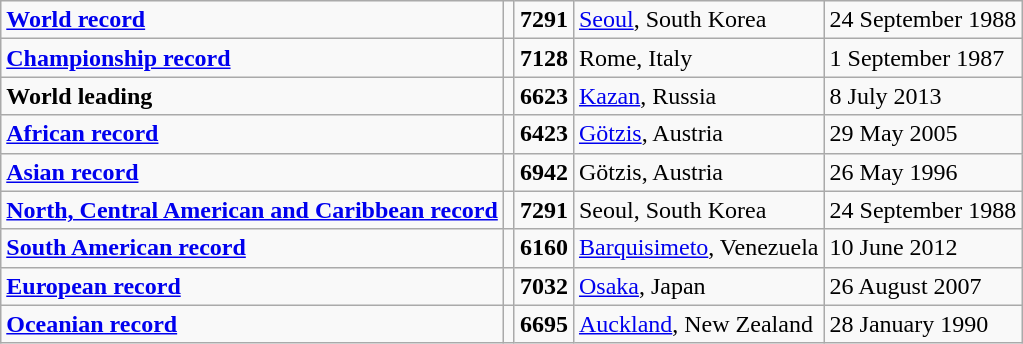<table class="wikitable">
<tr>
<td><strong><a href='#'>World record</a></strong></td>
<td></td>
<td><strong>7291</strong></td>
<td><a href='#'>Seoul</a>, South Korea</td>
<td>24 September 1988</td>
</tr>
<tr>
<td><strong><a href='#'>Championship record</a></strong></td>
<td></td>
<td><strong>7128</strong></td>
<td>Rome, Italy</td>
<td>1 September 1987</td>
</tr>
<tr>
<td><strong>World leading</strong></td>
<td></td>
<td><strong>6623</strong></td>
<td><a href='#'>Kazan</a>, Russia</td>
<td>8 July 2013</td>
</tr>
<tr>
<td><strong><a href='#'>African record</a></strong></td>
<td></td>
<td><strong>6423</strong></td>
<td><a href='#'>Götzis</a>, Austria</td>
<td>29 May 2005</td>
</tr>
<tr>
<td><strong><a href='#'>Asian record</a></strong></td>
<td></td>
<td><strong>6942</strong></td>
<td>Götzis, Austria</td>
<td>26 May 1996</td>
</tr>
<tr>
<td><strong><a href='#'>North, Central American and Caribbean record</a></strong></td>
<td></td>
<td><strong>7291</strong></td>
<td>Seoul, South Korea</td>
<td>24 September 1988</td>
</tr>
<tr>
<td><strong><a href='#'>South American record</a></strong></td>
<td></td>
<td><strong>6160</strong></td>
<td><a href='#'>Barquisimeto</a>, Venezuela</td>
<td>10 June 2012</td>
</tr>
<tr>
<td><strong><a href='#'>European record</a></strong></td>
<td></td>
<td><strong>7032</strong></td>
<td><a href='#'>Osaka</a>, Japan</td>
<td>26 August 2007</td>
</tr>
<tr>
<td><strong><a href='#'>Oceanian record</a></strong></td>
<td></td>
<td><strong>6695</strong></td>
<td><a href='#'>Auckland</a>, New Zealand</td>
<td>28 January 1990</td>
</tr>
</table>
